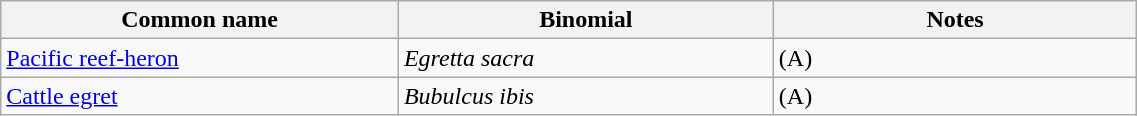<table width=60% class="wikitable">
<tr>
<th width=35%>Common name</th>
<th width=33%>Binomial</th>
<th width=32%>Notes</th>
</tr>
<tr>
<td><a href='#'>Pacific reef-heron</a></td>
<td><em>Egretta sacra</em></td>
<td>(A)</td>
</tr>
<tr>
<td><a href='#'>Cattle egret</a></td>
<td><em>Bubulcus ibis</em></td>
<td>(A)</td>
</tr>
</table>
